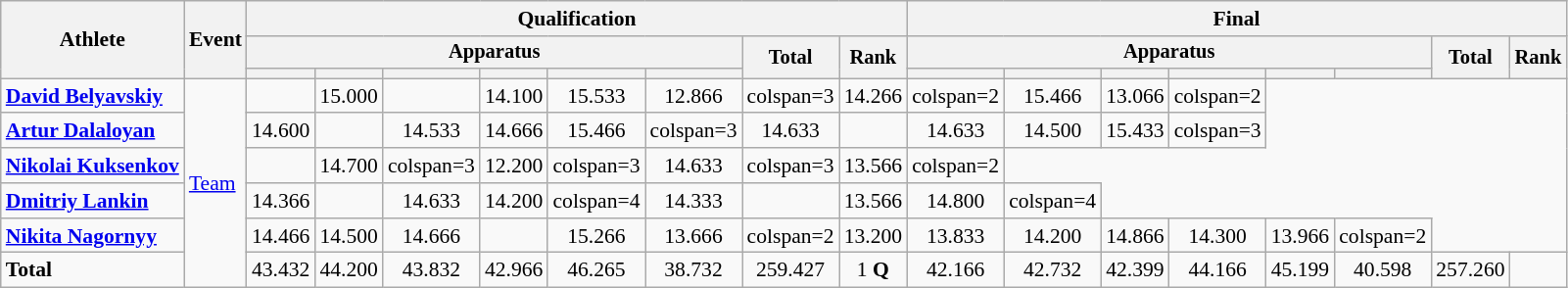<table class="wikitable" style="font-size:90%">
<tr>
<th rowspan=3>Athlete</th>
<th rowspan=3>Event</th>
<th colspan =8>Qualification</th>
<th colspan =8>Final</th>
</tr>
<tr style="font-size:95%">
<th colspan=6>Apparatus</th>
<th rowspan=2>Total</th>
<th rowspan=2>Rank</th>
<th colspan=6>Apparatus</th>
<th rowspan=2>Total</th>
<th rowspan=2>Rank</th>
</tr>
<tr style="font-size:95%">
<th></th>
<th></th>
<th></th>
<th></th>
<th></th>
<th></th>
<th></th>
<th></th>
<th></th>
<th></th>
<th></th>
<th></th>
</tr>
<tr align=center>
<td align=left><strong><a href='#'>David Belyavskiy</a></strong></td>
<td align=left rowspan=6><a href='#'>Team</a></td>
<td></td>
<td>15.000</td>
<td></td>
<td>14.100</td>
<td>15.533</td>
<td>12.866</td>
<td>colspan=3 </td>
<td>14.266</td>
<td>colspan=2 </td>
<td>15.466</td>
<td>13.066</td>
<td>colspan=2 </td>
</tr>
<tr align=center>
<td align=left><strong><a href='#'>Artur Dalaloyan</a></strong></td>
<td>14.600</td>
<td></td>
<td>14.533</td>
<td>14.666</td>
<td>15.466</td>
<td>colspan=3 </td>
<td>14.633</td>
<td></td>
<td>14.633</td>
<td>14.500</td>
<td>15.433</td>
<td>colspan=3 </td>
</tr>
<tr align=center>
<td align=left><strong><a href='#'>Nikolai Kuksenkov</a></strong></td>
<td></td>
<td>14.700</td>
<td>colspan=3 </td>
<td>12.200</td>
<td>colspan=3 </td>
<td>14.633</td>
<td>colspan=3 </td>
<td>13.566</td>
<td>colspan=2 </td>
</tr>
<tr align=center>
<td align=left><strong><a href='#'>Dmitriy Lankin</a></strong></td>
<td>14.366</td>
<td></td>
<td>14.633</td>
<td>14.200</td>
<td>colspan=4 </td>
<td>14.333</td>
<td></td>
<td>13.566</td>
<td>14.800</td>
<td>colspan=4 </td>
</tr>
<tr align=center>
<td align=left><strong><a href='#'>Nikita Nagornyy</a></strong></td>
<td>14.466</td>
<td>14.500</td>
<td>14.666</td>
<td></td>
<td>15.266</td>
<td>13.666</td>
<td>colspan=2 </td>
<td>13.200</td>
<td>13.833</td>
<td>14.200</td>
<td>14.866</td>
<td>14.300</td>
<td>13.966</td>
<td>colspan=2 </td>
</tr>
<tr align=center>
<td align=left><strong>Total</strong></td>
<td>43.432</td>
<td>44.200</td>
<td>43.832</td>
<td>42.966</td>
<td>46.265</td>
<td>38.732</td>
<td>259.427</td>
<td>1 <strong>Q</strong></td>
<td>42.166</td>
<td>42.732</td>
<td>42.399</td>
<td>44.166</td>
<td>45.199</td>
<td>40.598</td>
<td>257.260</td>
<td></td>
</tr>
</table>
